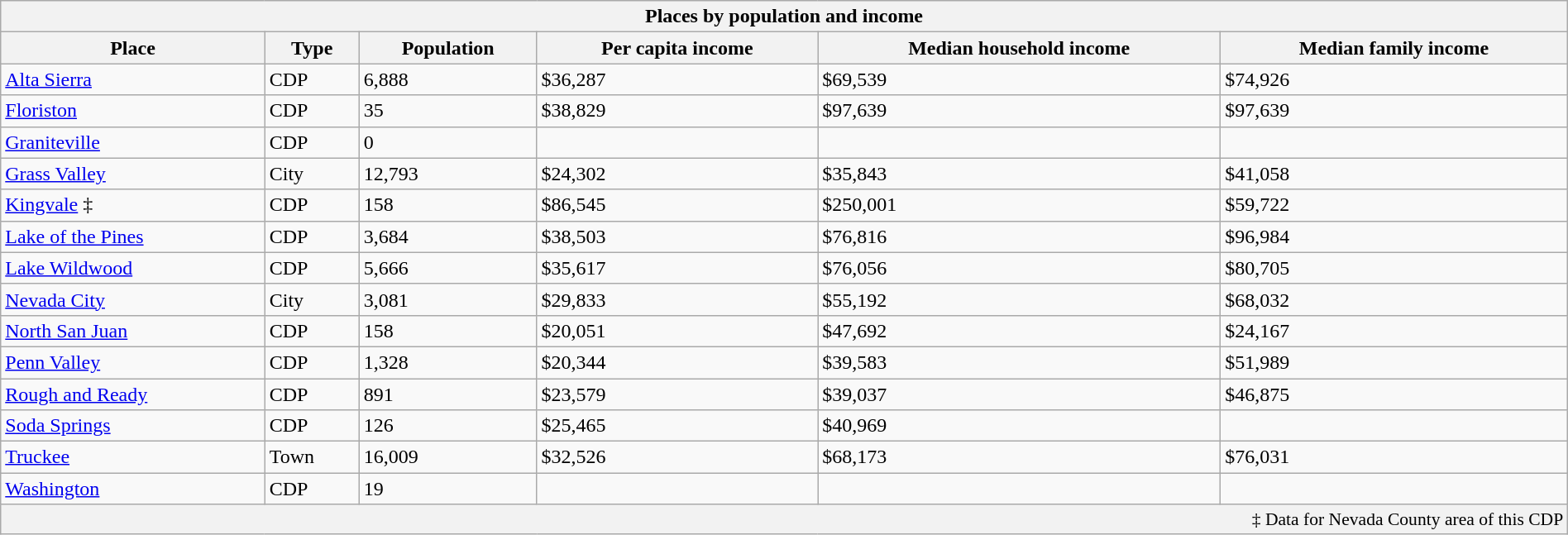<table class="wikitable collapsible collapsed sortable" style="width: 100%;">
<tr>
<th colspan=6>Places by population and income</th>
</tr>
<tr>
<th>Place</th>
<th>Type</th>
<th>Population</th>
<th data-sort-type="currency">Per capita income</th>
<th data-sort-type="currency">Median household income</th>
<th data-sort-type="currency">Median family income</th>
</tr>
<tr>
<td><a href='#'>Alta Sierra</a></td>
<td>CDP</td>
<td>6,888</td>
<td>$36,287</td>
<td>$69,539</td>
<td>$74,926</td>
</tr>
<tr>
<td><a href='#'>Floriston</a></td>
<td>CDP</td>
<td>35</td>
<td>$38,829</td>
<td>$97,639</td>
<td>$97,639</td>
</tr>
<tr>
<td><a href='#'>Graniteville</a></td>
<td>CDP</td>
<td>0</td>
<td></td>
<td></td>
<td></td>
</tr>
<tr>
<td><a href='#'>Grass Valley</a></td>
<td>City</td>
<td>12,793</td>
<td>$24,302</td>
<td>$35,843</td>
<td>$41,058</td>
</tr>
<tr>
<td><a href='#'>Kingvale</a> ‡</td>
<td>CDP</td>
<td>158</td>
<td>$86,545</td>
<td>$250,001</td>
<td>$59,722</td>
</tr>
<tr>
<td><a href='#'>Lake of the Pines</a></td>
<td>CDP</td>
<td>3,684</td>
<td>$38,503</td>
<td>$76,816</td>
<td>$96,984</td>
</tr>
<tr>
<td><a href='#'>Lake Wildwood</a></td>
<td>CDP</td>
<td>5,666</td>
<td>$35,617</td>
<td>$76,056</td>
<td>$80,705</td>
</tr>
<tr>
<td><a href='#'>Nevada City</a></td>
<td>City</td>
<td>3,081</td>
<td>$29,833</td>
<td>$55,192</td>
<td>$68,032</td>
</tr>
<tr>
<td><a href='#'>North San Juan</a></td>
<td>CDP</td>
<td>158</td>
<td>$20,051</td>
<td>$47,692</td>
<td>$24,167</td>
</tr>
<tr>
<td><a href='#'>Penn Valley</a></td>
<td>CDP</td>
<td>1,328</td>
<td>$20,344</td>
<td>$39,583</td>
<td>$51,989</td>
</tr>
<tr>
<td><a href='#'>Rough and Ready</a></td>
<td>CDP</td>
<td>891</td>
<td>$23,579</td>
<td>$39,037</td>
<td>$46,875</td>
</tr>
<tr>
<td><a href='#'>Soda Springs</a></td>
<td>CDP</td>
<td>126</td>
<td>$25,465</td>
<td>$40,969</td>
<td></td>
</tr>
<tr>
<td><a href='#'>Truckee</a></td>
<td>Town</td>
<td>16,009</td>
<td>$32,526</td>
<td>$68,173</td>
<td>$76,031</td>
</tr>
<tr>
<td><a href='#'>Washington</a></td>
<td>CDP</td>
<td>19</td>
<td></td>
<td></td>
<td></td>
</tr>
<tr>
<th colspan=6 style="text-align: right; font-weight: normal; font-size: 90%;">‡ Data for Nevada County area of this CDP</th>
</tr>
</table>
